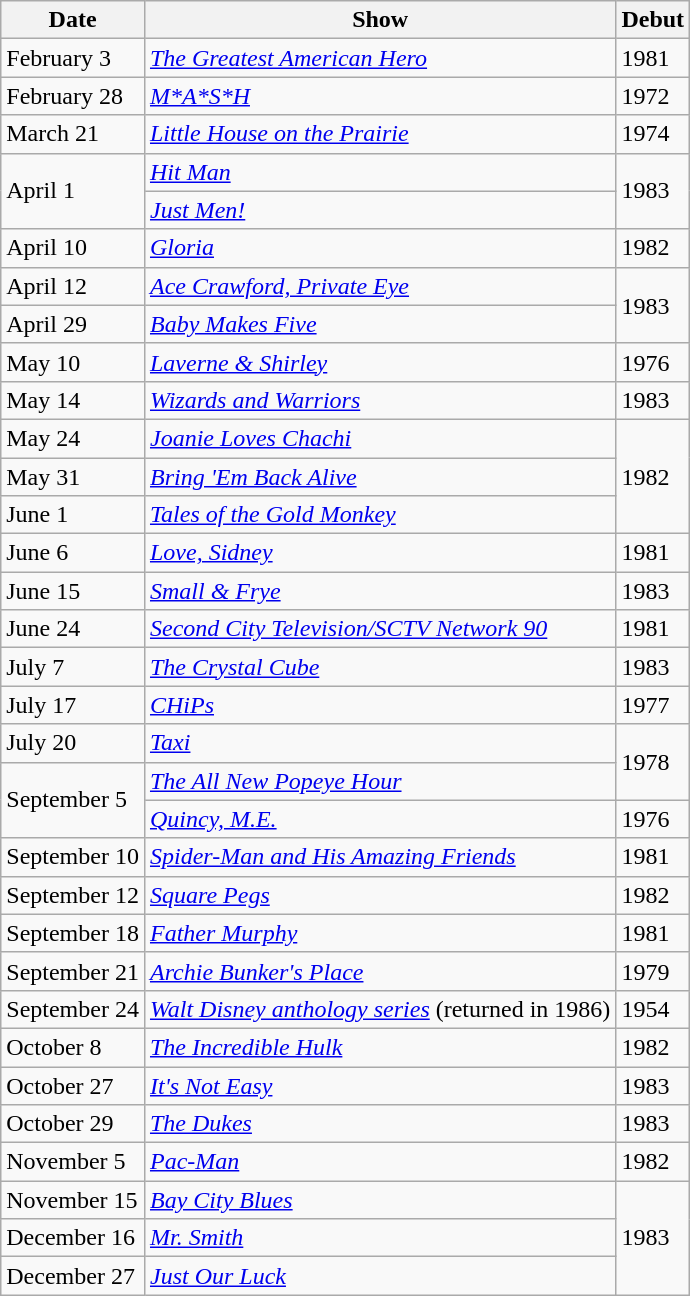<table class="wikitable">
<tr>
<th>Date</th>
<th>Show</th>
<th>Debut</th>
</tr>
<tr>
<td>February 3</td>
<td><em><a href='#'>The Greatest American Hero</a></em></td>
<td>1981</td>
</tr>
<tr>
<td>February 28</td>
<td><em><a href='#'>M*A*S*H</a></em></td>
<td>1972</td>
</tr>
<tr>
<td>March 21</td>
<td><em><a href='#'>Little House on the Prairie</a></em></td>
<td>1974</td>
</tr>
<tr>
<td rowspan="2">April 1</td>
<td><em><a href='#'>Hit Man</a></em></td>
<td rowspan="2">1983</td>
</tr>
<tr>
<td><em><a href='#'>Just Men!</a></em></td>
</tr>
<tr>
<td>April 10</td>
<td><em><a href='#'>Gloria</a></em></td>
<td>1982</td>
</tr>
<tr>
<td>April 12</td>
<td><em><a href='#'>Ace Crawford, Private Eye</a></em></td>
<td rowspan="2">1983</td>
</tr>
<tr>
<td>April 29</td>
<td><em><a href='#'>Baby Makes Five</a></em></td>
</tr>
<tr>
<td>May 10</td>
<td><em><a href='#'>Laverne & Shirley</a></em></td>
<td>1976</td>
</tr>
<tr>
<td>May 14</td>
<td><em><a href='#'>Wizards and Warriors</a></em></td>
<td>1983</td>
</tr>
<tr>
<td>May 24</td>
<td><em><a href='#'>Joanie Loves Chachi</a></em></td>
<td rowspan="3">1982</td>
</tr>
<tr>
<td>May 31</td>
<td><em><a href='#'>Bring 'Em Back Alive</a></em></td>
</tr>
<tr>
<td>June 1</td>
<td><em><a href='#'>Tales of the Gold Monkey</a></em></td>
</tr>
<tr>
<td>June 6</td>
<td><em><a href='#'>Love, Sidney</a></em></td>
<td>1981</td>
</tr>
<tr>
<td>June 15</td>
<td><em><a href='#'>Small & Frye</a></em></td>
<td>1983</td>
</tr>
<tr>
<td>June 24</td>
<td><em><a href='#'>Second City Television/SCTV Network 90</a></em></td>
<td>1981</td>
</tr>
<tr>
<td>July 7</td>
<td><em><a href='#'>The Crystal Cube</a></em></td>
<td>1983</td>
</tr>
<tr>
<td>July 17</td>
<td><em><a href='#'>CHiPs</a></em></td>
<td>1977</td>
</tr>
<tr>
<td>July 20</td>
<td><em><a href='#'>Taxi</a></em></td>
<td rowspan="2">1978</td>
</tr>
<tr>
<td rowspan="2">September 5</td>
<td><em><a href='#'>The All New Popeye Hour</a></em></td>
</tr>
<tr>
<td><em><a href='#'>Quincy, M.E.</a></em></td>
<td>1976</td>
</tr>
<tr>
<td>September 10</td>
<td><em><a href='#'>Spider-Man and His Amazing Friends</a></em></td>
<td>1981</td>
</tr>
<tr>
<td>September 12</td>
<td><em><a href='#'>Square Pegs</a></em></td>
<td>1982</td>
</tr>
<tr>
<td>September 18</td>
<td><em><a href='#'>Father Murphy</a></em></td>
<td>1981</td>
</tr>
<tr>
<td>September 21</td>
<td><em><a href='#'>Archie Bunker's Place</a></em></td>
<td>1979</td>
</tr>
<tr>
<td>September 24</td>
<td><em><a href='#'>Walt Disney anthology series</a></em> (returned in 1986)</td>
<td>1954</td>
</tr>
<tr>
<td>October 8</td>
<td><em><a href='#'>The Incredible Hulk</a></em></td>
<td>1982</td>
</tr>
<tr>
<td>October 27</td>
<td><em><a href='#'>It's Not Easy</a></em></td>
<td>1983</td>
</tr>
<tr>
<td>October 29</td>
<td><em><a href='#'>The Dukes</a></em></td>
<td>1983</td>
</tr>
<tr>
<td>November 5</td>
<td><em><a href='#'>Pac-Man</a></em></td>
<td>1982</td>
</tr>
<tr>
<td>November 15</td>
<td><em><a href='#'>Bay City Blues</a></em></td>
<td rowspan="3">1983</td>
</tr>
<tr>
<td>December 16</td>
<td><em><a href='#'>Mr. Smith</a></em></td>
</tr>
<tr>
<td>December 27</td>
<td><em><a href='#'>Just Our Luck</a></em></td>
</tr>
</table>
